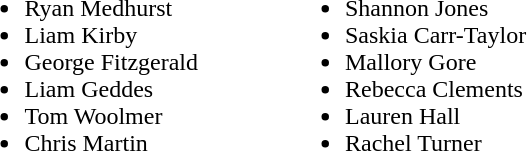<table>
<tr>
<td valign="top"><br><ul><li>Ryan Medhurst</li><li>Liam Kirby</li><li>George Fitzgerald</li><li>Liam Geddes</li><li>Tom Woolmer</li><li>Chris Martin</li></ul></td>
<td width="50"> </td>
<td valign="top"><br><ul><li>Shannon Jones</li><li>Saskia Carr-Taylor</li><li>Mallory Gore</li><li>Rebecca Clements</li><li>Lauren Hall</li><li>Rachel Turner</li></ul></td>
<td width="50"> </td>
</tr>
</table>
